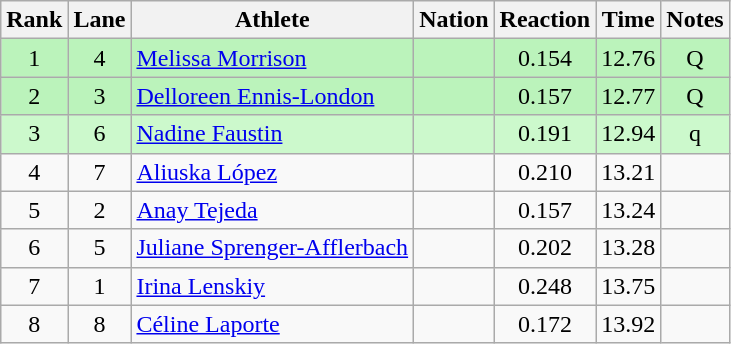<table class="wikitable sortable" style="text-align:center">
<tr>
<th>Rank</th>
<th>Lane</th>
<th>Athlete</th>
<th>Nation</th>
<th>Reaction</th>
<th>Time</th>
<th>Notes</th>
</tr>
<tr bgcolor=bbf3bb>
<td>1</td>
<td>4</td>
<td align=left><a href='#'>Melissa Morrison</a></td>
<td align=left></td>
<td>0.154</td>
<td>12.76</td>
<td>Q</td>
</tr>
<tr bgcolor=bbf3bb>
<td>2</td>
<td>3</td>
<td align=left><a href='#'>Delloreen Ennis-London</a></td>
<td align=left></td>
<td>0.157</td>
<td>12.77</td>
<td>Q</td>
</tr>
<tr bgcolor=ccf9cc>
<td>3</td>
<td>6</td>
<td align=left><a href='#'>Nadine Faustin</a></td>
<td align=left></td>
<td>0.191</td>
<td>12.94</td>
<td>q</td>
</tr>
<tr>
<td>4</td>
<td>7</td>
<td align=left><a href='#'>Aliuska López</a></td>
<td align=left></td>
<td>0.210</td>
<td>13.21</td>
<td></td>
</tr>
<tr>
<td>5</td>
<td>2</td>
<td align=left><a href='#'>Anay Tejeda</a></td>
<td align=left></td>
<td>0.157</td>
<td>13.24</td>
<td></td>
</tr>
<tr>
<td>6</td>
<td>5</td>
<td align=left><a href='#'>Juliane Sprenger-Afflerbach</a></td>
<td align=left></td>
<td>0.202</td>
<td>13.28</td>
<td></td>
</tr>
<tr>
<td>7</td>
<td>1</td>
<td align=left><a href='#'>Irina Lenskiy</a></td>
<td align=left></td>
<td>0.248</td>
<td>13.75</td>
<td></td>
</tr>
<tr>
<td>8</td>
<td>8</td>
<td align=left><a href='#'>Céline Laporte</a></td>
<td align=left></td>
<td>0.172</td>
<td>13.92</td>
<td></td>
</tr>
</table>
